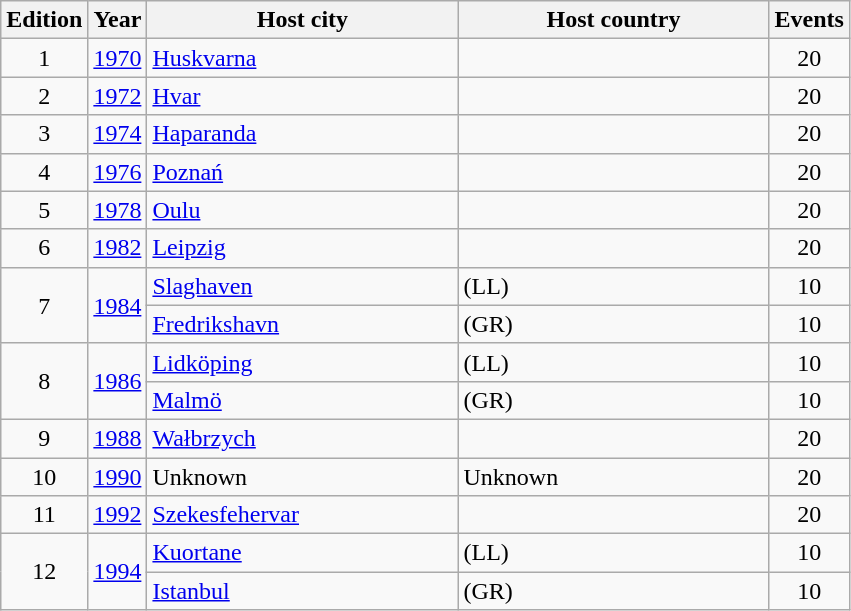<table class="wikitable" style="text-align:left; font-size:100%">
<tr>
<th width=30>Edition</th>
<th width=30>Year</th>
<th width=200>Host city</th>
<th width=200>Host country</th>
<th width=30>Events</th>
</tr>
<tr>
<td align=center>1</td>
<td><a href='#'>1970</a></td>
<td><a href='#'>Huskvarna</a></td>
<td></td>
<td align=center>20</td>
</tr>
<tr>
<td align=center>2</td>
<td><a href='#'>1972</a></td>
<td><a href='#'>Hvar</a></td>
<td></td>
<td align=center>20</td>
</tr>
<tr>
<td align=center>3</td>
<td><a href='#'>1974</a></td>
<td><a href='#'>Haparanda</a></td>
<td></td>
<td align=center>20</td>
</tr>
<tr>
<td align=center>4</td>
<td><a href='#'>1976</a></td>
<td><a href='#'>Poznań</a></td>
<td></td>
<td align=center>20</td>
</tr>
<tr>
<td align=center>5</td>
<td><a href='#'>1978</a></td>
<td><a href='#'>Oulu</a></td>
<td></td>
<td align=center>20</td>
</tr>
<tr>
<td align=center>6</td>
<td><a href='#'>1982</a></td>
<td><a href='#'>Leipzig</a></td>
<td></td>
<td align=center>20</td>
</tr>
<tr>
<td rowspan=2 align=center>7</td>
<td rowspan=2><a href='#'>1984</a></td>
<td><a href='#'>Slaghaven</a></td>
<td> (LL)</td>
<td align=center>10</td>
</tr>
<tr>
<td><a href='#'>Fredrikshavn</a></td>
<td> (GR)</td>
<td align=center>10</td>
</tr>
<tr>
<td rowspan=2 align=center>8</td>
<td rowspan=2><a href='#'>1986</a></td>
<td><a href='#'>Lidköping</a></td>
<td> (LL)</td>
<td align=center>10</td>
</tr>
<tr>
<td><a href='#'>Malmö</a></td>
<td> (GR)</td>
<td align=center>10</td>
</tr>
<tr>
<td align=center>9</td>
<td><a href='#'>1988</a></td>
<td><a href='#'>Wałbrzych</a></td>
<td></td>
<td align=center>20</td>
</tr>
<tr>
<td align=center>10</td>
<td><a href='#'>1990</a></td>
<td>Unknown</td>
<td>Unknown</td>
<td align=center>20</td>
</tr>
<tr>
<td align=center>11</td>
<td><a href='#'>1992</a></td>
<td><a href='#'>Szekesfehervar</a></td>
<td></td>
<td align=center>20</td>
</tr>
<tr>
<td rowspan=2 align=center>12</td>
<td rowspan=2><a href='#'>1994</a></td>
<td><a href='#'>Kuortane</a></td>
<td> (LL)</td>
<td align=center>10</td>
</tr>
<tr>
<td><a href='#'>Istanbul</a></td>
<td> (GR)</td>
<td align=center>10</td>
</tr>
</table>
